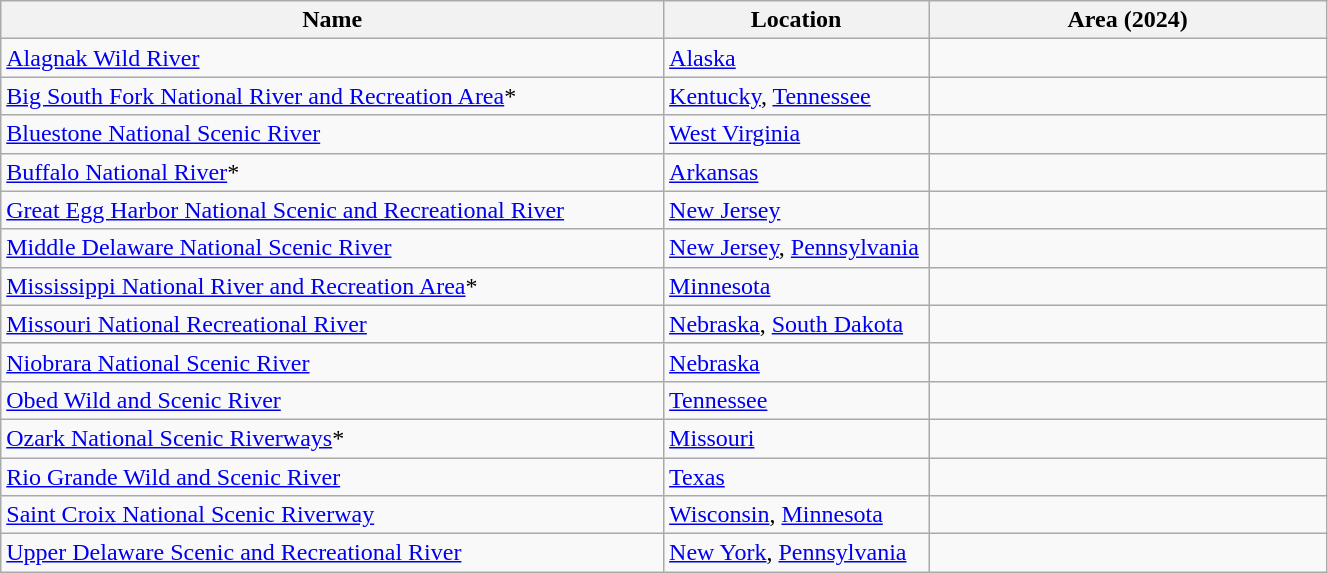<table class="sortable wikitable" style="width:70%">
<tr>
<th style="width:50%;">Name</th>
<th style="width:20%;">Location</th>
<th>Area (2024)</th>
</tr>
<tr>
<td><a href='#'>Alagnak Wild River</a></td>
<td><a href='#'>Alaska</a></td>
<td></td>
</tr>
<tr>
<td><a href='#'>Big South Fork National River and Recreation Area</a>*</td>
<td><a href='#'>Kentucky</a>, <a href='#'>Tennessee</a></td>
<td></td>
</tr>
<tr>
<td><a href='#'>Bluestone National Scenic River</a></td>
<td><a href='#'>West Virginia</a></td>
<td></td>
</tr>
<tr>
<td><a href='#'>Buffalo National River</a>*</td>
<td><a href='#'>Arkansas</a></td>
<td></td>
</tr>
<tr>
<td><a href='#'>Great Egg Harbor National Scenic and Recreational River</a></td>
<td><a href='#'>New Jersey</a></td>
<td></td>
</tr>
<tr>
<td><a href='#'>Middle Delaware National Scenic River</a></td>
<td><a href='#'>New Jersey</a>, <a href='#'>Pennsylvania</a></td>
<td></td>
</tr>
<tr>
<td><a href='#'>Mississippi National River and Recreation Area</a>*</td>
<td><a href='#'>Minnesota</a></td>
<td></td>
</tr>
<tr>
<td><a href='#'>Missouri National Recreational River</a></td>
<td><a href='#'>Nebraska</a>, <a href='#'>South Dakota</a></td>
<td></td>
</tr>
<tr>
<td><a href='#'>Niobrara National Scenic River</a></td>
<td><a href='#'>Nebraska</a></td>
<td></td>
</tr>
<tr>
<td><a href='#'>Obed Wild and Scenic River</a></td>
<td><a href='#'>Tennessee</a></td>
<td></td>
</tr>
<tr>
<td><a href='#'>Ozark National Scenic Riverways</a>*</td>
<td><a href='#'>Missouri</a></td>
<td></td>
</tr>
<tr>
<td><a href='#'>Rio Grande Wild and Scenic River</a></td>
<td><a href='#'>Texas</a></td>
<td></td>
</tr>
<tr>
<td><a href='#'>Saint Croix National Scenic Riverway</a></td>
<td><a href='#'>Wisconsin</a>, <a href='#'>Minnesota</a></td>
<td></td>
</tr>
<tr>
<td><a href='#'>Upper Delaware Scenic and Recreational River</a></td>
<td><a href='#'>New York</a>, <a href='#'>Pennsylvania</a></td>
<td></td>
</tr>
</table>
